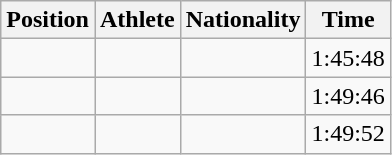<table class="wikitable sortable">
<tr>
<th scope="col">Position</th>
<th scope="col">Athlete</th>
<th scope="col">Nationality</th>
<th scope="col">Time</th>
</tr>
<tr>
<td style="text-align:center"></td>
<td></td>
<td></td>
<td>1:45:48</td>
</tr>
<tr>
<td style="text-align:center"></td>
<td></td>
<td></td>
<td>1:49:46</td>
</tr>
<tr>
<td style="text-align:center"></td>
<td></td>
<td></td>
<td>1:49:52</td>
</tr>
</table>
